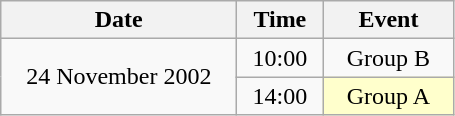<table class = "wikitable" style="text-align:center;">
<tr>
<th width=150>Date</th>
<th width=50>Time</th>
<th width=80>Event</th>
</tr>
<tr>
<td rowspan=2>24 November 2002</td>
<td>10:00</td>
<td>Group B</td>
</tr>
<tr>
<td>14:00</td>
<td bgcolor=ffffcc>Group A</td>
</tr>
</table>
